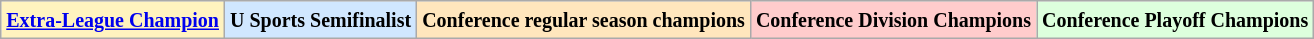<table class="wikitable">
<tr>
<td bgcolor="#FFF3BF"><small><strong><a href='#'>Extra-League Champion</a></strong></small></td>
<td bgcolor="#D0E7FF"><small><strong>U Sports Semifinalist</strong></small></td>
<td bgcolor="#FFE6BD"><small><strong>Conference regular season champions</strong></small></td>
<td bgcolor="#FFCCCC"><small><strong>Conference Division Champions</strong></small></td>
<td bgcolor="#ddffdd"><small><strong>Conference Playoff Champions</strong></small></td>
</tr>
</table>
